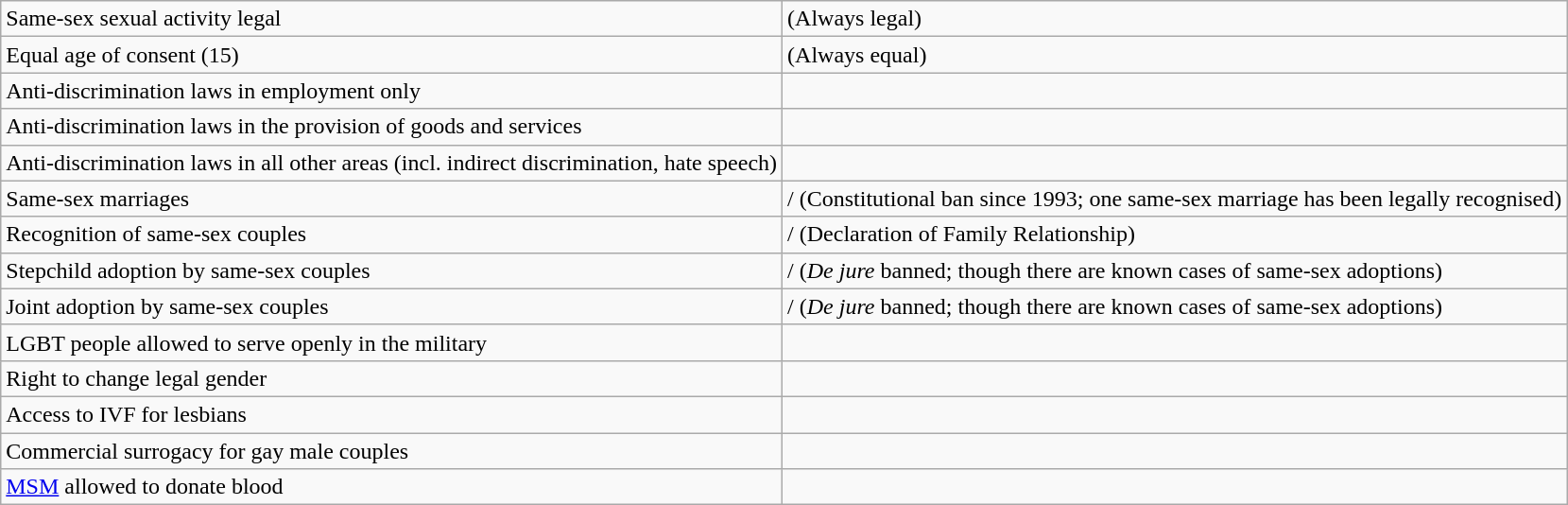<table class="wikitable">
<tr>
<td>Same-sex sexual activity legal</td>
<td> (Always legal)</td>
</tr>
<tr>
<td>Equal age of consent (15)</td>
<td> (Always equal)</td>
</tr>
<tr>
<td>Anti-discrimination laws in employment only</td>
<td></td>
</tr>
<tr>
<td>Anti-discrimination laws in the provision of goods and services</td>
<td></td>
</tr>
<tr>
<td>Anti-discrimination laws in all other areas (incl. indirect discrimination, hate speech)</td>
<td></td>
</tr>
<tr>
<td>Same-sex marriages</td>
<td>/ (Constitutional ban since 1993; one same-sex marriage has been legally recognised)</td>
</tr>
<tr>
<td>Recognition of same-sex couples</td>
<td>/ (Declaration of Family Relationship)</td>
</tr>
<tr>
<td>Stepchild adoption by same-sex couples</td>
<td>/ (<em>De jure</em> banned; though there are known cases of same-sex adoptions)</td>
</tr>
<tr>
<td>Joint adoption by same-sex couples</td>
<td>/ (<em>De jure</em> banned; though there are known cases of same-sex adoptions)</td>
</tr>
<tr>
<td>LGBT people allowed to serve openly in the military</td>
<td></td>
</tr>
<tr>
<td>Right to change legal gender</td>
<td></td>
</tr>
<tr>
<td>Access to IVF for lesbians</td>
<td></td>
</tr>
<tr>
<td>Commercial surrogacy for gay male couples</td>
<td></td>
</tr>
<tr>
<td><a href='#'>MSM</a> allowed to donate blood</td>
<td></td>
</tr>
</table>
